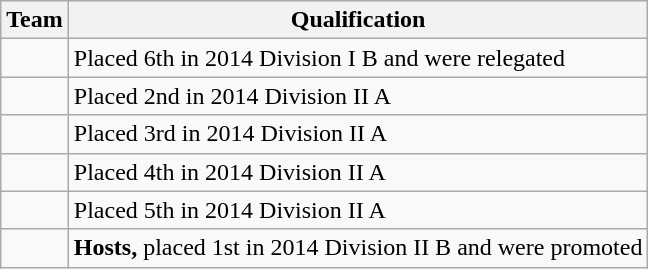<table class="wikitable">
<tr>
<th>Team</th>
<th>Qualification</th>
</tr>
<tr>
<td></td>
<td>Placed 6th in 2014 Division I B and were relegated</td>
</tr>
<tr>
<td></td>
<td>Placed 2nd in 2014 Division II A</td>
</tr>
<tr>
<td></td>
<td>Placed 3rd in 2014 Division II A</td>
</tr>
<tr>
<td></td>
<td>Placed 4th in 2014 Division II A</td>
</tr>
<tr>
<td></td>
<td>Placed 5th in 2014 Division II A</td>
</tr>
<tr>
<td></td>
<td><strong>Hosts,</strong> placed 1st in 2014 Division II B and were promoted</td>
</tr>
</table>
